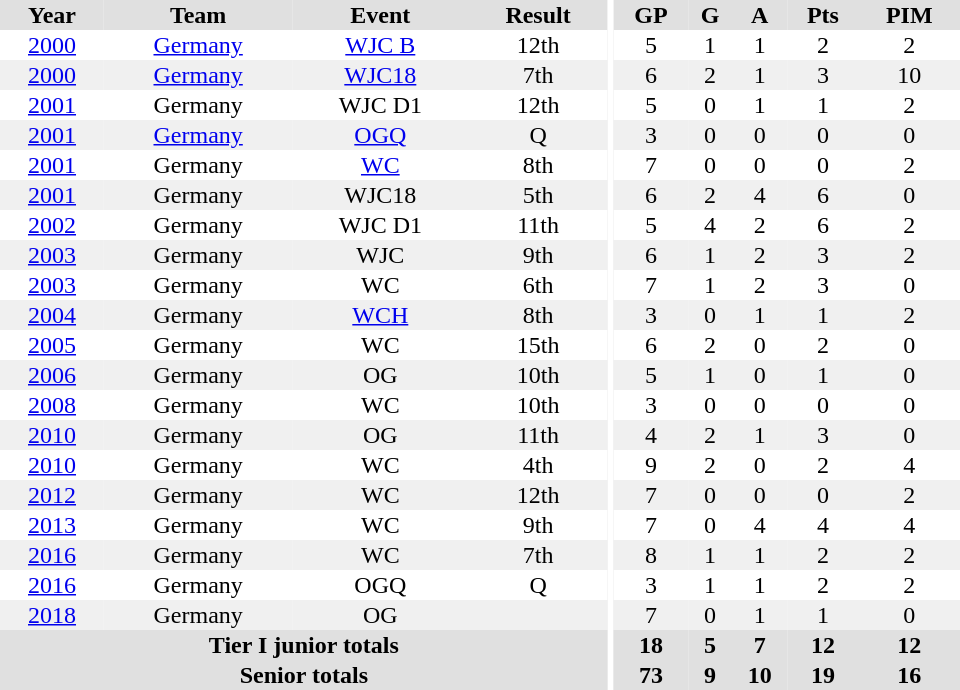<table border="0" cellpadding="1" cellspacing="0" ID="Table3" style="text-align:center; width:40em">
<tr ALIGN="center" bgcolor="#e0e0e0">
<th>Year</th>
<th>Team</th>
<th>Event</th>
<th>Result</th>
<th rowspan="99" bgcolor="#ffffff"></th>
<th>GP</th>
<th>G</th>
<th>A</th>
<th>Pts</th>
<th>PIM</th>
</tr>
<tr>
<td><a href='#'>2000</a></td>
<td><a href='#'>Germany</a></td>
<td><a href='#'>WJC B</a></td>
<td>12th</td>
<td>5</td>
<td>1</td>
<td>1</td>
<td>2</td>
<td>2</td>
</tr>
<tr bgcolor="#f0f0f0">
<td><a href='#'>2000</a></td>
<td><a href='#'>Germany</a></td>
<td><a href='#'>WJC18</a></td>
<td>7th</td>
<td>6</td>
<td>2</td>
<td>1</td>
<td>3</td>
<td>10</td>
</tr>
<tr>
<td><a href='#'>2001</a></td>
<td>Germany</td>
<td>WJC D1</td>
<td>12th</td>
<td>5</td>
<td>0</td>
<td>1</td>
<td>1</td>
<td>2</td>
</tr>
<tr bgcolor="#f0f0f0">
<td><a href='#'>2001</a></td>
<td><a href='#'>Germany</a></td>
<td><a href='#'>OGQ</a></td>
<td>Q</td>
<td>3</td>
<td>0</td>
<td>0</td>
<td>0</td>
<td>0</td>
</tr>
<tr>
<td><a href='#'>2001</a></td>
<td>Germany</td>
<td><a href='#'>WC</a></td>
<td>8th</td>
<td>7</td>
<td>0</td>
<td>0</td>
<td>0</td>
<td>2</td>
</tr>
<tr bgcolor="#f0f0f0">
<td><a href='#'>2001</a></td>
<td>Germany</td>
<td>WJC18</td>
<td>5th</td>
<td>6</td>
<td>2</td>
<td>4</td>
<td>6</td>
<td>0</td>
</tr>
<tr>
<td><a href='#'>2002</a></td>
<td>Germany</td>
<td>WJC D1</td>
<td>11th</td>
<td>5</td>
<td>4</td>
<td>2</td>
<td>6</td>
<td>2</td>
</tr>
<tr bgcolor="#f0f0f0">
<td><a href='#'>2003</a></td>
<td>Germany</td>
<td>WJC</td>
<td>9th</td>
<td>6</td>
<td>1</td>
<td>2</td>
<td>3</td>
<td>2</td>
</tr>
<tr>
<td><a href='#'>2003</a></td>
<td>Germany</td>
<td>WC</td>
<td>6th</td>
<td>7</td>
<td>1</td>
<td>2</td>
<td>3</td>
<td>0</td>
</tr>
<tr bgcolor="#f0f0f0">
<td><a href='#'>2004</a></td>
<td>Germany</td>
<td><a href='#'>WCH</a></td>
<td>8th</td>
<td>3</td>
<td>0</td>
<td>1</td>
<td>1</td>
<td>2</td>
</tr>
<tr>
<td><a href='#'>2005</a></td>
<td>Germany</td>
<td>WC</td>
<td>15th</td>
<td>6</td>
<td>2</td>
<td>0</td>
<td>2</td>
<td>0</td>
</tr>
<tr bgcolor="#f0f0f0">
<td><a href='#'>2006</a></td>
<td>Germany</td>
<td>OG</td>
<td>10th</td>
<td>5</td>
<td>1</td>
<td>0</td>
<td>1</td>
<td>0</td>
</tr>
<tr>
<td><a href='#'>2008</a></td>
<td>Germany</td>
<td>WC</td>
<td>10th</td>
<td>3</td>
<td>0</td>
<td>0</td>
<td>0</td>
<td>0</td>
</tr>
<tr bgcolor="#f0f0f0">
<td><a href='#'>2010</a></td>
<td>Germany</td>
<td>OG</td>
<td>11th</td>
<td>4</td>
<td>2</td>
<td>1</td>
<td>3</td>
<td>0</td>
</tr>
<tr>
<td><a href='#'>2010</a></td>
<td>Germany</td>
<td>WC</td>
<td>4th</td>
<td>9</td>
<td>2</td>
<td>0</td>
<td>2</td>
<td>4</td>
</tr>
<tr bgcolor="#f0f0f0">
<td><a href='#'>2012</a></td>
<td>Germany</td>
<td>WC</td>
<td>12th</td>
<td>7</td>
<td>0</td>
<td>0</td>
<td>0</td>
<td>2</td>
</tr>
<tr>
<td><a href='#'>2013</a></td>
<td>Germany</td>
<td>WC</td>
<td>9th</td>
<td>7</td>
<td>0</td>
<td>4</td>
<td>4</td>
<td>4</td>
</tr>
<tr bgcolor="#f0f0f0">
<td><a href='#'>2016</a></td>
<td>Germany</td>
<td>WC</td>
<td>7th</td>
<td>8</td>
<td>1</td>
<td>1</td>
<td>2</td>
<td>2</td>
</tr>
<tr>
<td><a href='#'>2016</a></td>
<td>Germany</td>
<td>OGQ</td>
<td>Q</td>
<td>3</td>
<td>1</td>
<td>1</td>
<td>2</td>
<td>2</td>
</tr>
<tr bgcolor="#f0f0f0">
<td><a href='#'>2018</a></td>
<td>Germany</td>
<td>OG</td>
<td></td>
<td>7</td>
<td>0</td>
<td>1</td>
<td>1</td>
<td>0</td>
</tr>
<tr bgcolor="#e0e0e0">
<th colspan="4">Tier I junior totals</th>
<th>18</th>
<th>5</th>
<th>7</th>
<th>12</th>
<th>12</th>
</tr>
<tr bgcolor="#e0e0e0">
<th colspan="4">Senior totals</th>
<th>73</th>
<th>9</th>
<th>10</th>
<th>19</th>
<th>16</th>
</tr>
</table>
